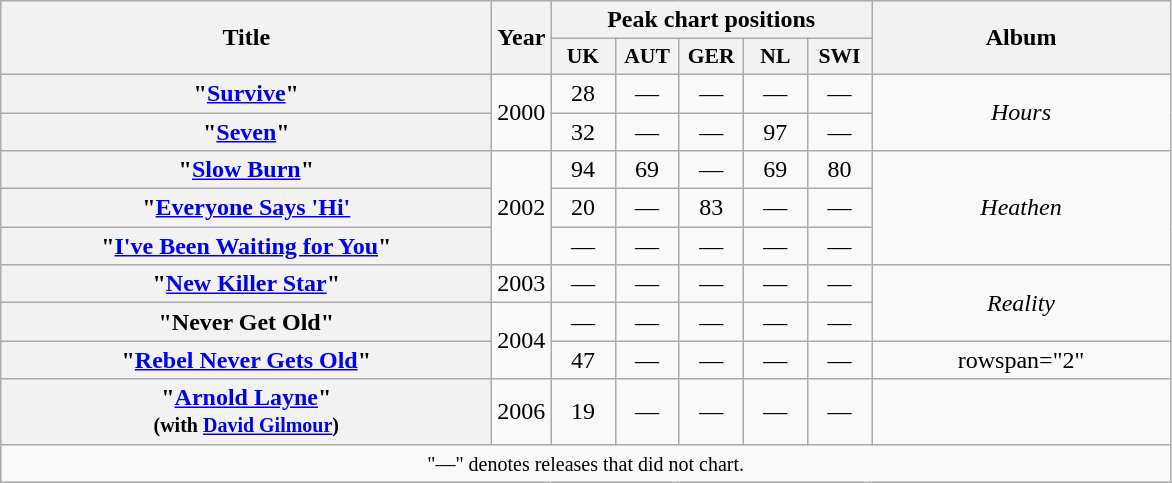<table class="wikitable plainrowheaders" style="text-align:center;">
<tr>
<th rowspan="2" scope="col" style="width:20em;">Title</th>
<th scope="col" rowspan="2" style="width:1em;">Year</th>
<th scope="col" colspan="5">Peak chart positions</th>
<th scope="col" rowspan="2" style="width:12em;">Album</th>
</tr>
<tr>
<th scope="col" style="width:2.5em; font-size:90%;">UK<br></th>
<th scope="col" style="width:2.5em; font-size:90%;">AUT<br></th>
<th scope="col" style="width:2.5em; font-size:90%;">GER<br></th>
<th scope="col" style="width:2.5em; font-size:90%;">NL<br></th>
<th scope="col" style="width:2.5em; font-size:90%;">SWI<br></th>
</tr>
<tr>
<th scope="row">"<a href='#'>Survive</a>"</th>
<td rowspan="2">2000</td>
<td>28</td>
<td>—</td>
<td>—</td>
<td>—</td>
<td>—</td>
<td rowspan="2"><em>Hours</em></td>
</tr>
<tr>
<th scope="row">"<a href='#'>Seven</a>"</th>
<td>32</td>
<td>—</td>
<td>—</td>
<td>97</td>
<td>—</td>
</tr>
<tr>
<th scope="row">"<a href='#'>Slow Burn</a>"</th>
<td rowspan="3">2002</td>
<td>94</td>
<td>69</td>
<td>—</td>
<td>69</td>
<td>80</td>
<td rowspan="3"><em>Heathen</em></td>
</tr>
<tr>
<th scope="row">"<a href='#'>Everyone Says 'Hi'</a></th>
<td>20</td>
<td>—</td>
<td>83</td>
<td>—</td>
<td>—</td>
</tr>
<tr>
<th scope="row">"<a href='#'>I've Been Waiting for You</a>"</th>
<td>—</td>
<td>—</td>
<td>—</td>
<td>—</td>
<td>—</td>
</tr>
<tr>
<th scope="row">"<a href='#'>New Killer Star</a>"</th>
<td>2003</td>
<td>—</td>
<td>—</td>
<td>—</td>
<td>—</td>
<td>—</td>
<td rowspan="2"><em>Reality</em></td>
</tr>
<tr>
<th scope="row">"Never Get Old"</th>
<td rowspan="2">2004</td>
<td>—</td>
<td>—</td>
<td>—</td>
<td>—</td>
<td>—</td>
</tr>
<tr>
<th scope="row">"<a href='#'>Rebel Never Gets Old</a>"</th>
<td>47</td>
<td>—</td>
<td>—</td>
<td>—</td>
<td>—</td>
<td>rowspan="2" </td>
</tr>
<tr>
<th scope="row">"<a href='#'>Arnold Layne</a>"<br><small>(with <a href='#'>David Gilmour</a>)</small></th>
<td>2006</td>
<td>19</td>
<td>—</td>
<td>—</td>
<td>—</td>
<td>—</td>
</tr>
<tr>
<td colspan="11"><small>"—" denotes releases that did not chart.</small></td>
</tr>
</table>
